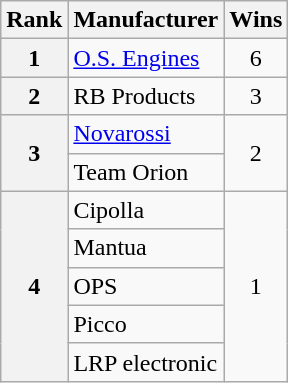<table class="wikitable" style="font-size: 100%;">
<tr>
<th>Rank</th>
<th>Manufacturer</th>
<th>Wins</th>
</tr>
<tr>
<th>1</th>
<td> <a href='#'>O.S. Engines</a></td>
<td align="center">6</td>
</tr>
<tr>
<th>2</th>
<td> RB Products</td>
<td align="center">3</td>
</tr>
<tr>
<th rowspan="2">3</th>
<td> <a href='#'>Novarossi</a></td>
<td rowspan="2" align="center">2</td>
</tr>
<tr>
<td> Team Orion</td>
</tr>
<tr>
<th rowspan="5">4</th>
<td> Cipolla</td>
<td rowspan="5" align="center">1</td>
</tr>
<tr>
<td> Mantua</td>
</tr>
<tr>
<td> OPS</td>
</tr>
<tr>
<td> Picco</td>
</tr>
<tr>
<td> LRP electronic</td>
</tr>
</table>
